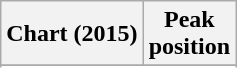<table class="wikitable plainrowheaders sortable" style="text-align:center">
<tr>
<th>Chart (2015)</th>
<th>Peak<br>position</th>
</tr>
<tr>
</tr>
<tr>
</tr>
<tr>
</tr>
<tr>
</tr>
<tr>
</tr>
<tr>
</tr>
<tr>
</tr>
</table>
